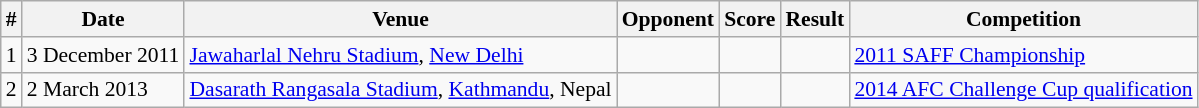<table class="wikitable sortable" style="font-size:90%">
<tr>
<th>#</th>
<th>Date</th>
<th>Venue</th>
<th>Opponent</th>
<th>Score</th>
<th>Result</th>
<th>Competition</th>
</tr>
<tr>
<td>1</td>
<td>3 December 2011</td>
<td><a href='#'>Jawaharlal Nehru Stadium</a>, <a href='#'>New Delhi</a></td>
<td></td>
<td></td>
<td></td>
<td><a href='#'>2011 SAFF Championship</a></td>
</tr>
<tr>
<td>2</td>
<td>2 March 2013</td>
<td><a href='#'>Dasarath Rangasala Stadium</a>, <a href='#'>Kathmandu</a>, Nepal</td>
<td></td>
<td></td>
<td></td>
<td><a href='#'>2014 AFC Challenge Cup qualification</a></td>
</tr>
</table>
